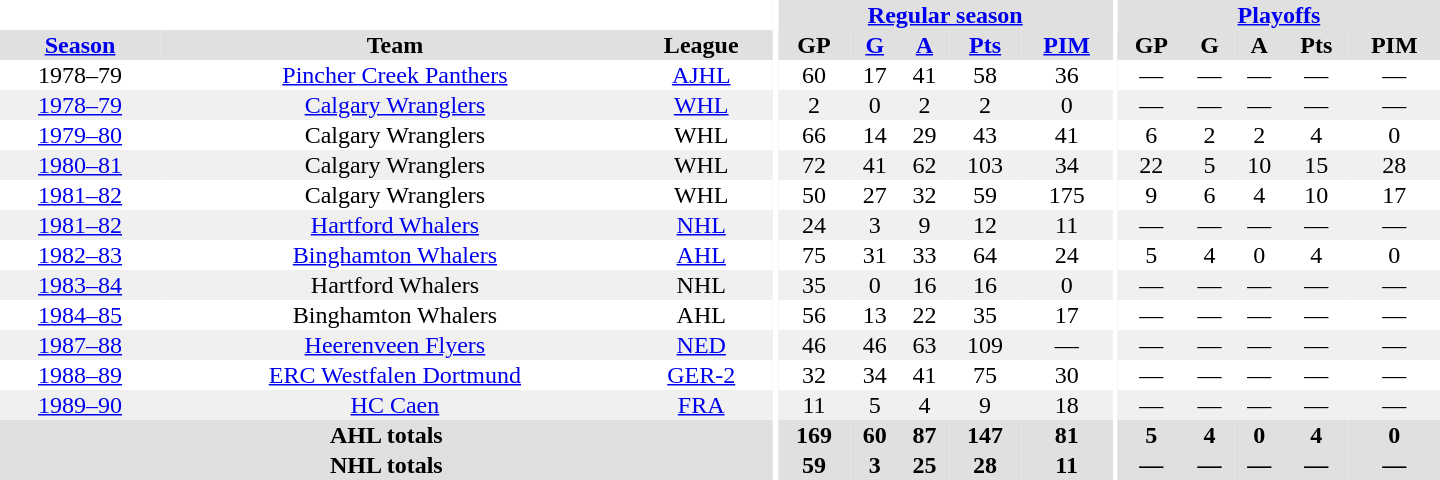<table border="0" cellpadding="1" cellspacing="0" style="text-align:center; width:60em">
<tr bgcolor="#e0e0e0">
<th colspan="3" bgcolor="#ffffff"></th>
<th rowspan="100" bgcolor="#ffffff"></th>
<th colspan="5"><a href='#'>Regular season</a></th>
<th rowspan="100" bgcolor="#ffffff"></th>
<th colspan="5"><a href='#'>Playoffs</a></th>
</tr>
<tr bgcolor="#e0e0e0">
<th><a href='#'>Season</a></th>
<th>Team</th>
<th>League</th>
<th>GP</th>
<th><a href='#'>G</a></th>
<th><a href='#'>A</a></th>
<th><a href='#'>Pts</a></th>
<th><a href='#'>PIM</a></th>
<th>GP</th>
<th>G</th>
<th>A</th>
<th>Pts</th>
<th>PIM</th>
</tr>
<tr>
<td>1978–79</td>
<td><a href='#'>Pincher Creek Panthers</a></td>
<td><a href='#'>AJHL</a></td>
<td>60</td>
<td>17</td>
<td>41</td>
<td>58</td>
<td>36</td>
<td>—</td>
<td>—</td>
<td>—</td>
<td>—</td>
<td>—</td>
</tr>
<tr bgcolor="#f0f0f0">
<td><a href='#'>1978–79</a></td>
<td><a href='#'>Calgary Wranglers</a></td>
<td><a href='#'>WHL</a></td>
<td>2</td>
<td>0</td>
<td>2</td>
<td>2</td>
<td>0</td>
<td>—</td>
<td>—</td>
<td>—</td>
<td>—</td>
<td>—</td>
</tr>
<tr>
<td><a href='#'>1979–80</a></td>
<td>Calgary Wranglers</td>
<td>WHL</td>
<td>66</td>
<td>14</td>
<td>29</td>
<td>43</td>
<td>41</td>
<td>6</td>
<td>2</td>
<td>2</td>
<td>4</td>
<td>0</td>
</tr>
<tr bgcolor="#f0f0f0">
<td><a href='#'>1980–81</a></td>
<td>Calgary Wranglers</td>
<td>WHL</td>
<td>72</td>
<td>41</td>
<td>62</td>
<td>103</td>
<td>34</td>
<td>22</td>
<td>5</td>
<td>10</td>
<td>15</td>
<td>28</td>
</tr>
<tr>
<td><a href='#'>1981–82</a></td>
<td>Calgary Wranglers</td>
<td>WHL</td>
<td>50</td>
<td>27</td>
<td>32</td>
<td>59</td>
<td>175</td>
<td>9</td>
<td>6</td>
<td>4</td>
<td>10</td>
<td>17</td>
</tr>
<tr bgcolor="#f0f0f0">
<td><a href='#'>1981–82</a></td>
<td><a href='#'>Hartford Whalers</a></td>
<td><a href='#'>NHL</a></td>
<td>24</td>
<td>3</td>
<td>9</td>
<td>12</td>
<td>11</td>
<td>—</td>
<td>—</td>
<td>—</td>
<td>—</td>
<td>—</td>
</tr>
<tr>
<td><a href='#'>1982–83</a></td>
<td><a href='#'>Binghamton Whalers</a></td>
<td><a href='#'>AHL</a></td>
<td>75</td>
<td>31</td>
<td>33</td>
<td>64</td>
<td>24</td>
<td>5</td>
<td>4</td>
<td>0</td>
<td>4</td>
<td>0</td>
</tr>
<tr bgcolor="#f0f0f0">
<td><a href='#'>1983–84</a></td>
<td>Hartford Whalers</td>
<td>NHL</td>
<td>35</td>
<td>0</td>
<td>16</td>
<td>16</td>
<td>0</td>
<td>—</td>
<td>—</td>
<td>—</td>
<td>—</td>
<td>—</td>
</tr>
<tr>
<td><a href='#'>1984–85</a></td>
<td>Binghamton Whalers</td>
<td>AHL</td>
<td>56</td>
<td>13</td>
<td>22</td>
<td>35</td>
<td>17</td>
<td>—</td>
<td>—</td>
<td>—</td>
<td>—</td>
<td>—</td>
</tr>
<tr bgcolor="#f0f0f0">
<td><a href='#'>1987–88</a></td>
<td><a href='#'>Heerenveen Flyers</a></td>
<td><a href='#'>NED</a></td>
<td>46</td>
<td>46</td>
<td>63</td>
<td>109</td>
<td>—</td>
<td>—</td>
<td>—</td>
<td>—</td>
<td>—</td>
<td>—</td>
</tr>
<tr>
<td><a href='#'>1988–89</a></td>
<td><a href='#'>ERC Westfalen Dortmund</a></td>
<td><a href='#'>GER-2</a></td>
<td>32</td>
<td>34</td>
<td>41</td>
<td>75</td>
<td>30</td>
<td>—</td>
<td>—</td>
<td>—</td>
<td>—</td>
<td>—</td>
</tr>
<tr bgcolor="#f0f0f0">
<td><a href='#'>1989–90</a></td>
<td><a href='#'>HC Caen</a></td>
<td><a href='#'>FRA</a></td>
<td>11</td>
<td>5</td>
<td>4</td>
<td>9</td>
<td>18</td>
<td>—</td>
<td>—</td>
<td>—</td>
<td>—</td>
<td>—</td>
</tr>
<tr bgcolor="#e0e0e0">
<th colspan="3">AHL totals</th>
<th>169</th>
<th>60</th>
<th>87</th>
<th>147</th>
<th>81</th>
<th>5</th>
<th>4</th>
<th>0</th>
<th>4</th>
<th>0</th>
</tr>
<tr bgcolor="#e0e0e0">
<th colspan="3">NHL totals</th>
<th>59</th>
<th>3</th>
<th>25</th>
<th>28</th>
<th>11</th>
<th>—</th>
<th>—</th>
<th>—</th>
<th>—</th>
<th>—</th>
</tr>
</table>
